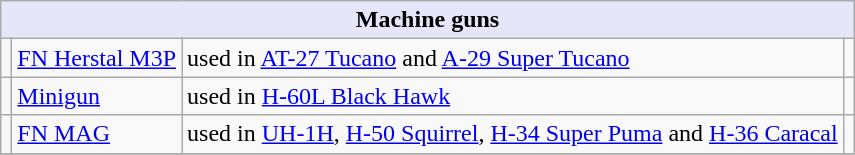<table class="wikitable">
<tr>
<th style="align: center; background: lavender;" colspan="8"><strong>Machine guns</strong></th>
</tr>
<tr>
<td></td>
<td><a href='#'>FN Herstal M3P</a></td>
<td>used in <a href='#'>AT-27 Tucano</a> and <a href='#'>A-29 Super Tucano</a></td>
<td></td>
</tr>
<tr>
<td></td>
<td><a href='#'>Minigun</a></td>
<td>used in <a href='#'>H-60L Black Hawk</a></td>
<td></td>
</tr>
<tr>
<td></td>
<td><a href='#'>FN MAG</a></td>
<td>used in <a href='#'>UH-1H</a>, <a href='#'>H-50 Squirrel</a>, <a href='#'>H-34 Super Puma</a> and <a href='#'>H-36 Caracal</a></td>
<td></td>
</tr>
<tr>
</tr>
</table>
